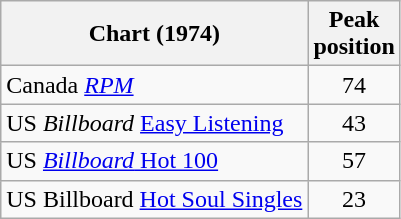<table class="wikitable sortable">
<tr>
<th>Chart (1974)</th>
<th>Peak<br>position</th>
</tr>
<tr>
<td align="left">Canada <em><a href='#'>RPM</a></em> </td>
<td align="center">74</td>
</tr>
<tr>
<td align="left">US <em>Billboard</em> <a href='#'>Easy Listening</a></td>
<td align="center">43</td>
</tr>
<tr>
<td align="left">US <a href='#'><em>Billboard</em> Hot 100</a></td>
<td align="center">57</td>
</tr>
<tr>
<td align="left">US  Billboard <a href='#'>Hot Soul Singles</a></td>
<td align="center">23</td>
</tr>
</table>
